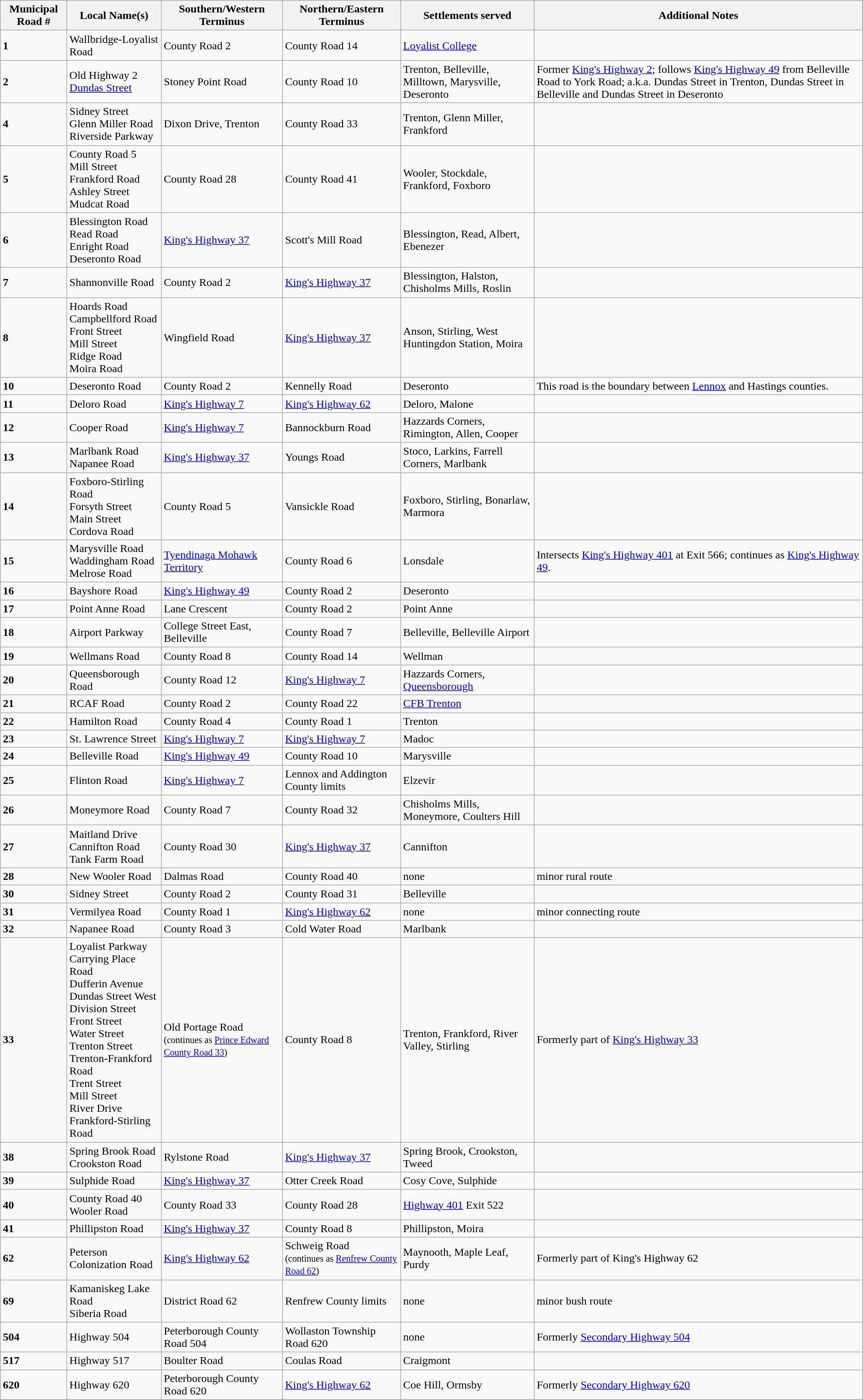<table class="wikitable">
<tr>
<th>Municipal Road #</th>
<th>Local Name(s)</th>
<th>Southern/Western Terminus</th>
<th>Northern/Eastern Terminus</th>
<th>Settlements served</th>
<th>Additional Notes</th>
</tr>
<tr>
<td><strong>1</strong></td>
<td>Wallbridge-Loyalist Road</td>
<td>County Road 2</td>
<td>County Road 14</td>
<td><a href='#'>Loyalist College</a></td>
<td></td>
</tr>
<tr>
<td><strong>2</strong></td>
<td>Old Highway 2<br><a href='#'>Dundas Street</a></td>
<td>Stoney Point Road</td>
<td>County Road 10</td>
<td>Trenton, Belleville, Milltown, Marysville, Deseronto</td>
<td>Former <a href='#'>King's Highway 2</a>; follows <a href='#'>King's Highway 49</a> from Belleville Road to York Road; a.k.a. Dundas Street in Trenton, Dundas Street in Belleville and Dundas Street in Deseronto</td>
</tr>
<tr>
<td><strong>4</strong></td>
<td>Sidney Street<br>Glenn Miller Road<br>Riverside Parkway</td>
<td>Dixon Drive, Trenton</td>
<td>County Road 33</td>
<td>Trenton, Glenn Miller, Frankford</td>
<td></td>
</tr>
<tr>
<td><strong>5</strong></td>
<td>County Road 5<br>Mill Street<br>Frankford Road<br>Ashley Street<br>Mudcat Road</td>
<td>County Road 28</td>
<td>County Road 41</td>
<td>Wooler, Stockdale, Frankford, Foxboro</td>
<td></td>
</tr>
<tr>
<td><strong>6</strong></td>
<td>Blessington Road<br>Read Road<br>Enright Road<br>Deseronto Road</td>
<td><a href='#'>King's Highway 37</a></td>
<td>Scott's Mill Road</td>
<td>Blessington, Read, Albert, Ebenezer</td>
<td></td>
</tr>
<tr>
<td><strong>7</strong></td>
<td>Shannonville Road</td>
<td>County Road 2</td>
<td><a href='#'>King's Highway 37</a></td>
<td>Blessington, Halston, Chisholms Mills, Roslin</td>
<td></td>
</tr>
<tr>
<td><strong>8</strong></td>
<td>Hoards Road<br>Campbellford Road<br>Front Street<br>Mill Street<br>Ridge Road<br>Moira Road</td>
<td>Wingfield Road</td>
<td><a href='#'>King's Highway 37</a></td>
<td>Anson, Stirling, West Huntingdon Station, Moira</td>
<td></td>
</tr>
<tr>
<td><strong>10</strong></td>
<td>Deseronto Road</td>
<td>County Road 2</td>
<td>Kennelly Road</td>
<td>Deseronto</td>
<td>This road is the boundary between <a href='#'>Lennox</a> and Hastings counties.</td>
</tr>
<tr>
<td><strong>11</strong></td>
<td>Deloro Road</td>
<td><a href='#'>King's Highway 7</a></td>
<td><a href='#'>King's Highway 62</a></td>
<td>Deloro, Malone</td>
<td></td>
</tr>
<tr>
<td><strong>12</strong></td>
<td>Cooper Road</td>
<td><a href='#'>King's Highway 7</a></td>
<td>Bannockburn Road</td>
<td>Hazzards Corners, Rimington, Allen, Cooper</td>
<td></td>
</tr>
<tr>
<td><strong>13</strong></td>
<td>Marlbank Road<br>Napanee Road</td>
<td><a href='#'>King's Highway 37</a></td>
<td>Youngs Road</td>
<td>Stoco, Larkins, Farrell Corners, Marlbank</td>
<td></td>
</tr>
<tr>
<td><strong>14</strong></td>
<td>Foxboro-Stirling Road<br>Forsyth Street<br>Main Street<br>Cordova Road</td>
<td>County Road 5</td>
<td>Vansickle Road</td>
<td>Foxboro, Stirling, Bonarlaw, Marmora</td>
<td></td>
</tr>
<tr>
<td><strong>15</strong></td>
<td>Marysville Road<br>Waddingham Road<br>Melrose Road</td>
<td><a href='#'>Tyendinaga Mohawk Territory</a></td>
<td>County Road 6</td>
<td>Lonsdale</td>
<td>Intersects <a href='#'>King's Highway 401</a> at Exit 566; continues as <a href='#'>King's Highway 49</a>.</td>
</tr>
<tr>
<td><strong>16</strong></td>
<td>Bayshore Road</td>
<td><a href='#'>King's Highway 49</a></td>
<td>County Road 2</td>
<td>Deseronto</td>
<td></td>
</tr>
<tr>
<td><strong>17</strong></td>
<td>Point Anne Road</td>
<td>Lane Crescent</td>
<td>County Road 2</td>
<td>Point Anne</td>
<td></td>
</tr>
<tr>
<td><strong>18</strong></td>
<td>Airport Parkway</td>
<td>College Street East, Belleville</td>
<td>County Road 7</td>
<td>Belleville, Belleville Airport</td>
<td></td>
</tr>
<tr>
<td><strong>19</strong></td>
<td>Wellmans Road</td>
<td>County Road 8</td>
<td>County Road 14</td>
<td>Wellman</td>
<td></td>
</tr>
<tr>
<td><strong>20</strong></td>
<td>Queensborough Road</td>
<td>County Road 12</td>
<td><a href='#'>King's Highway 7</a></td>
<td>Hazzards Corners, <a href='#'>Queensborough</a></td>
<td></td>
</tr>
<tr>
<td><strong>21</strong></td>
<td>RCAF Road</td>
<td>County Road 2</td>
<td>County Road 22</td>
<td><a href='#'>CFB Trenton</a></td>
<td></td>
</tr>
<tr>
<td><strong>22</strong></td>
<td>Hamilton Road</td>
<td>County Road 4</td>
<td>County Road 1</td>
<td>Trenton</td>
<td></td>
</tr>
<tr>
<td><strong>23</strong></td>
<td>St. Lawrence Street</td>
<td><a href='#'>King's Highway 7</a></td>
<td><a href='#'>King's Highway 7</a></td>
<td>Madoc</td>
<td></td>
</tr>
<tr>
<td><strong>24</strong></td>
<td>Belleville Road</td>
<td><a href='#'>King's Highway 49</a></td>
<td>County Road 10</td>
<td>Marysville</td>
<td></td>
</tr>
<tr>
<td><strong>25</strong></td>
<td>Flinton Road</td>
<td><a href='#'>King's Highway 7</a></td>
<td>Lennox and Addington County limits</td>
<td>Elzevir</td>
<td></td>
</tr>
<tr>
<td><strong>26</strong></td>
<td>Moneymore Road</td>
<td>County Road 7</td>
<td>County Road 32</td>
<td>Chisholms Mills, Moneymore, Coulters Hill</td>
<td></td>
</tr>
<tr>
<td><strong>27</strong></td>
<td>Maitland Drive<br>Cannifton Road<br>Tank Farm Road</td>
<td>County Road 30</td>
<td><a href='#'>King's Highway 37</a></td>
<td>Cannifton</td>
<td></td>
</tr>
<tr>
<td><strong>28</strong></td>
<td>New Wooler Road</td>
<td>Dalmas Road</td>
<td>County Road 40</td>
<td>none</td>
<td>minor rural route</td>
</tr>
<tr>
<td><strong>30</strong></td>
<td>Sidney Street</td>
<td>County Road 2</td>
<td>County Road 31</td>
<td>Belleville</td>
<td></td>
</tr>
<tr>
<td><strong>31</strong></td>
<td>Vermilyea Road</td>
<td>County Road 1</td>
<td><a href='#'>King's Highway 62</a></td>
<td>none</td>
<td>minor connecting route</td>
</tr>
<tr>
<td><strong>32</strong></td>
<td>Napanee Road</td>
<td>County Road 3</td>
<td>Cold Water Road</td>
<td>Marlbank</td>
<td></td>
</tr>
<tr>
<td><strong>33</strong></td>
<td>Loyalist Parkway<br>Carrying Place Road<br>Dufferin Avenue<br>Dundas Street West<br>Division Street<br>Front Street<br>Water Street<br>Trenton Street<br>Trenton-Frankford Road<br>Trent Street<br>Mill Street<br>River Drive<br>Frankford-Stirling Road</td>
<td>Old Portage Road<br><small>(continues as <a href='#'>Prince Edward County Road 33</a>)</small></td>
<td>County Road 8</td>
<td>Trenton, Frankford, River Valley, Stirling</td>
<td>Formerly part of <a href='#'>King's Highway 33</a></td>
</tr>
<tr>
<td><strong>38</strong></td>
<td>Spring Brook Road<br>Crookston Road</td>
<td>Rylstone Road</td>
<td><a href='#'>King's Highway 37</a></td>
<td>Spring Brook, Crookston, Tweed</td>
<td></td>
</tr>
<tr>
<td><strong>39</strong></td>
<td>Sulphide Road</td>
<td><a href='#'>King's Highway 37</a></td>
<td>Otter Creek Road</td>
<td>Cosy Cove, Sulphide</td>
<td></td>
</tr>
<tr>
<td><strong>40</strong></td>
<td>County Road 40 <br> Wooler Road</td>
<td>County Road 33</td>
<td>County Road 28</td>
<td><a href='#'>Highway 401</a> Exit 522</td>
<td></td>
</tr>
<tr>
<td><strong>41</strong></td>
<td>Phillipston Road</td>
<td><a href='#'>King's Highway 37</a></td>
<td>County Road 8</td>
<td>Phillipston, Moira</td>
<td></td>
</tr>
<tr>
<td><strong>62</strong></td>
<td>Peterson Colonization Road</td>
<td><a href='#'>King's Highway 62</a></td>
<td>Schweig Road<br><small>(continues as <a href='#'>Renfrew County Road 62</a>)</small></td>
<td>Maynooth, Maple Leaf, Purdy</td>
<td>Formerly part of King's Highway 62</td>
</tr>
<tr>
<td><strong>69</strong></td>
<td>Kamaniskeg Lake Road<br>Siberia Road</td>
<td>District Road 62</td>
<td>Renfrew County limits</td>
<td>none</td>
<td>minor bush route</td>
</tr>
<tr>
<td><strong>504</strong></td>
<td>Highway 504</td>
<td>Peterborough County Road 504</td>
<td>Wollaston Township Road 620</td>
<td>none</td>
<td>Formerly <a href='#'>Secondary Highway 504</a></td>
</tr>
<tr>
<td><strong>517</strong></td>
<td>Highway 517</td>
<td>Boulter Road</td>
<td>Coulas Road</td>
<td>Craigmont</td>
<td></td>
</tr>
<tr>
<td><strong>620</strong></td>
<td>Highway 620</td>
<td>Peterborough County Road 620</td>
<td><a href='#'>King's Highway 62</a></td>
<td>Coe Hill, Ormsby</td>
<td>Formerly <a href='#'>Secondary Highway 620</a></td>
</tr>
<tr>
</tr>
</table>
